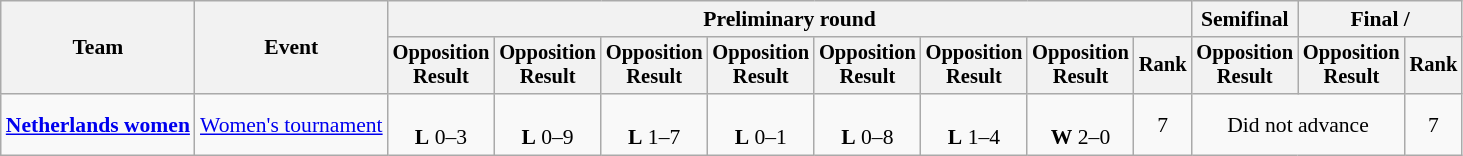<table class=wikitable style=font-size:90%;text-align:center>
<tr>
<th rowspan=2>Team</th>
<th rowspan=2>Event</th>
<th colspan=8>Preliminary round</th>
<th>Semifinal</th>
<th colspan=2>Final / </th>
</tr>
<tr style=font-size:95%>
<th>Opposition<br>Result</th>
<th>Opposition<br>Result</th>
<th>Opposition<br>Result</th>
<th>Opposition<br>Result</th>
<th>Opposition<br>Result</th>
<th>Opposition<br>Result</th>
<th>Opposition<br>Result</th>
<th>Rank</th>
<th>Opposition<br>Result</th>
<th>Opposition<br>Result</th>
<th>Rank</th>
</tr>
<tr>
<td align=left><strong><a href='#'>Netherlands women</a></strong></td>
<td align=left><a href='#'>Women's tournament</a></td>
<td><br><strong>L</strong> 0–3</td>
<td><br><strong>L</strong> 0–9</td>
<td><br><strong>L</strong> 1–7</td>
<td><br><strong>L</strong> 0–1</td>
<td><br><strong>L</strong> 0–8</td>
<td><br><strong>L</strong> 1–4</td>
<td><br><strong>W</strong> 2–0</td>
<td>7</td>
<td colspan=2>Did not advance</td>
<td>7</td>
</tr>
</table>
